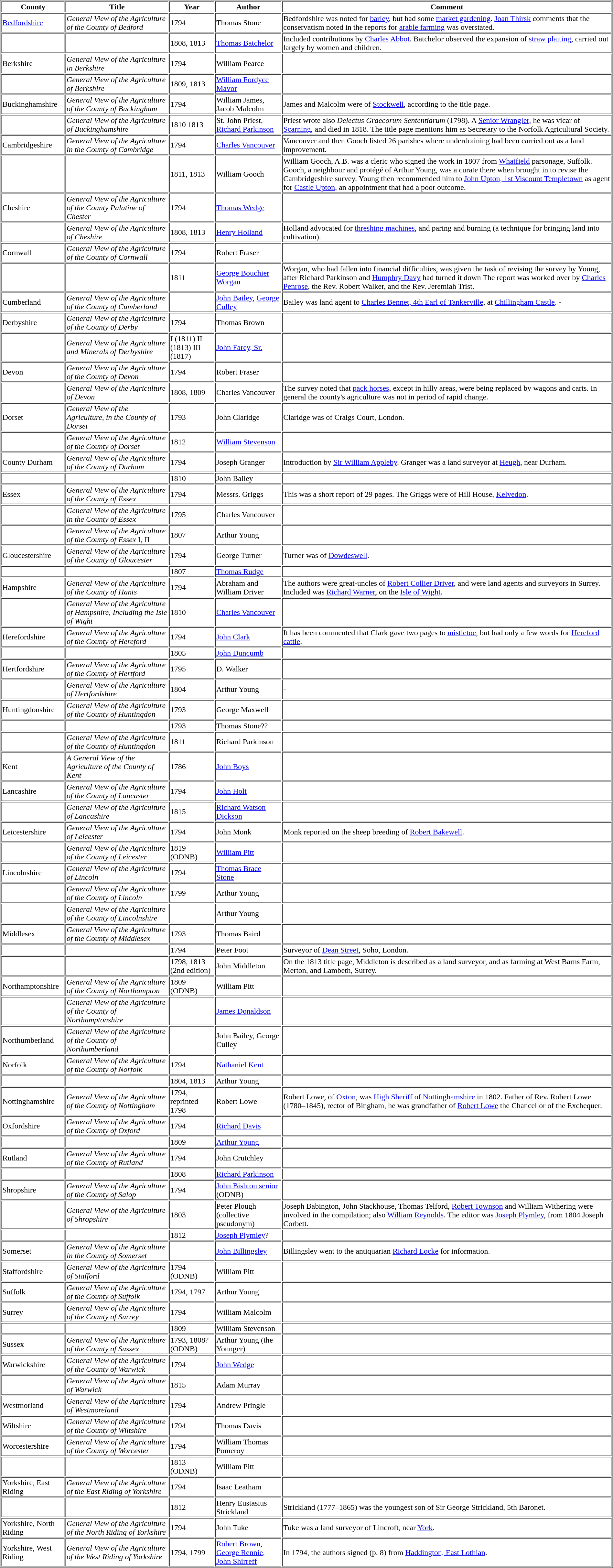<table border=1>
<tr>
<th>County</th>
<th>Title</th>
<th>Year</th>
<th>Author</th>
<th>Comment</th>
</tr>
<tr>
<td><a href='#'>Bedfordshire</a></td>
<td><em>General View of the Agriculture of the County of Bedford</em></td>
<td>1794</td>
<td>Thomas Stone</td>
<td>Bedfordshire was noted for <a href='#'>barley</a>, but had some <a href='#'>market gardening</a>. <a href='#'>Joan Thirsk</a> comments that the conservatism noted in the reports for <a href='#'>arable farming</a> was overstated.</td>
</tr>
<tr>
<td></td>
<td></td>
<td>1808, 1813</td>
<td><a href='#'>Thomas Batchelor</a></td>
<td>Included contributions by <a href='#'>Charles Abbot</a>. Batchelor observed the expansion of <a href='#'>straw plaiting</a>, carried out largely by women and children.</td>
</tr>
<tr>
<td>Berkshire</td>
<td><em>General View of the Agriculture in Berkshire</em></td>
<td>1794</td>
<td>William Pearce</td>
<td></td>
</tr>
<tr>
<td></td>
<td><em>General View of the Agriculture of Berkshire</em></td>
<td>1809, 1813</td>
<td><a href='#'>William Fordyce Mavor</a></td>
<td></td>
</tr>
<tr>
<td>Buckinghamshire</td>
<td><em>General View of the Agriculture of the County of Buckingham</em></td>
<td>1794</td>
<td>William James, Jacob Malcolm</td>
<td>James and Malcolm were of <a href='#'>Stockwell</a>, according to the title page.</td>
</tr>
<tr>
<td></td>
<td><em>General View of the Agriculture of Buckinghamshire</em></td>
<td>1810 1813</td>
<td>St. John Priest, <a href='#'>Richard Parkinson</a></td>
<td>Priest wrote also <em>Delectus Graecorum Sententiarum</em> (1798). A <a href='#'>Senior Wrangler</a>, he was vicar of <a href='#'>Scarning</a>, and died in 1818. The title page mentions him as Secretary to the Norfolk Agricultural Society.</td>
</tr>
<tr>
<td>Cambridgeshire</td>
<td><em>General View of the Agriculture in the County of Cambridge</em></td>
<td>1794</td>
<td><a href='#'>Charles Vancouver</a></td>
<td>Vancouver and then Gooch listed 26 parishes where underdraining had been carried out as a land improvement.</td>
</tr>
<tr>
<td></td>
<td></td>
<td>1811, 1813</td>
<td>William Gooch</td>
<td>William Gooch, A.B. was a cleric who signed the work in 1807 from <a href='#'>Whatfield</a> parsonage, Suffolk. Gooch, a neighbour and protégé of Arthur Young, was a curate there when brought in to revise the Cambridgeshire survey. Young then recommended him to <a href='#'>John Upton, 1st Viscount Templetown</a> as agent for <a href='#'>Castle Upton</a>, an appointment that had a poor outcome.</td>
</tr>
<tr>
<td>Cheshire</td>
<td><em>General View of the Agriculture of the County Palatine of Chester</em></td>
<td>1794</td>
<td><a href='#'>Thomas Wedge</a></td>
<td></td>
</tr>
<tr>
<td></td>
<td><em>General View of the Agriculture of Cheshire</em></td>
<td>1808, 1813</td>
<td><a href='#'>Henry Holland</a></td>
<td>Holland advocated for <a href='#'>threshing machines</a>, and paring and burning (a technique for bringing land into cultivation).</td>
</tr>
<tr>
<td>Cornwall</td>
<td><em>General View of the Agriculture of the County of Cornwall</em></td>
<td>1794</td>
<td>Robert Fraser</td>
<td></td>
</tr>
<tr>
<td></td>
<td></td>
<td>1811</td>
<td><a href='#'>George Bouchier Worgan</a></td>
<td>Worgan, who had fallen into financial difficulties, was given the task of revising the survey by Young, after Richard Parkinson and <a href='#'>Humphry Davy</a> had turned it down The report was worked over by <a href='#'>Charles Penrose</a>, the Rev. Robert Walker, and the Rev. Jeremiah Trist.</td>
</tr>
<tr>
<td>Cumberland</td>
<td><em>General View of the Agriculture of the County of Cumberland</em></td>
<td></td>
<td><a href='#'>John Bailey</a>, <a href='#'>George Culley</a></td>
<td>Bailey was land agent to <a href='#'>Charles Bennet, 4th Earl of Tankerville</a>, at <a href='#'>Chillingham Castle</a>.			-</td>
</tr>
<tr>
<td>Derbyshire</td>
<td><em>General View of the Agriculture of the County of Derby</em></td>
<td>1794</td>
<td>Thomas Brown</td>
<td></td>
</tr>
<tr>
<td></td>
<td><em>General View of the Agriculture and Minerals of Derbyshire</em></td>
<td>I (1811) II (1813) III (1817)</td>
<td><a href='#'>John Farey, Sr.</a></td>
<td></td>
</tr>
<tr>
<td>Devon</td>
<td><em>General View of the Agriculture of the County of Devon</em></td>
<td>1794</td>
<td>Robert Fraser</td>
<td></td>
</tr>
<tr>
<td></td>
<td><em>General View of the Agriculture of Devon</em></td>
<td>1808, 1809</td>
<td>Charles Vancouver</td>
<td>The survey noted that <a href='#'>pack horses</a>, except in hilly areas, were being replaced by wagons and carts. In general the county's agriculture was not in period of rapid change.</td>
</tr>
<tr>
<td>Dorset</td>
<td><em>General View of the Agriculture, in the County of Dorset</em></td>
<td>1793</td>
<td>John Claridge</td>
<td>Claridge was of Craigs Court, London.</td>
</tr>
<tr>
<td></td>
<td><em>General View of the Agriculture of the County of Dorset</em></td>
<td>1812</td>
<td><a href='#'>William Stevenson</a></td>
<td></td>
</tr>
<tr>
<td>County Durham</td>
<td><em>General View of the Agriculture of the County of Durham</em></td>
<td>1794</td>
<td>Joseph Granger</td>
<td>Introduction by <a href='#'>Sir William Appleby</a>. Granger was a land surveyor at <a href='#'>Heugh</a>, near Durham.</td>
</tr>
<tr>
<td></td>
<td></td>
<td>1810</td>
<td>John Bailey</td>
<td></td>
</tr>
<tr>
<td>Essex</td>
<td><em>General View of the Agriculture of the County of Essex</em></td>
<td>1794</td>
<td>Messrs. Griggs</td>
<td>This was a short report of 29 pages. The Griggs were of Hill House, <a href='#'>Kelvedon</a>.</td>
</tr>
<tr>
<td></td>
<td><em>General View of the Agriculture in the County of Essex</em></td>
<td>1795</td>
<td>Charles Vancouver</td>
<td></td>
</tr>
<tr>
<td></td>
<td><em>General View of the Agriculture of the County of Essex</em> I, II</td>
<td>1807</td>
<td>Arthur Young</td>
<td></td>
</tr>
<tr>
<td>Gloucestershire</td>
<td><em>General View of the Agriculture of the County of Gloucester</em></td>
<td>1794</td>
<td>George Turner</td>
<td>Turner was of <a href='#'>Dowdeswell</a>.</td>
</tr>
<tr>
<td></td>
<td></td>
<td>1807</td>
<td><a href='#'>Thomas Rudge</a></td>
<td></td>
</tr>
<tr>
<td>Hampshire</td>
<td><em>General View of the Agriculture of the County of Hants</em></td>
<td>1794</td>
<td>Abraham and William Driver</td>
<td>The authors were great-uncles of <a href='#'>Robert Collier Driver</a>, and were land agents and surveyors in Surrey. Included was <a href='#'>Richard Warner</a>, on the <a href='#'>Isle of Wight</a>.</td>
</tr>
<tr>
<td></td>
<td><em>General View of the Agriculture of Hampshire, Including the Isle of Wight</em></td>
<td>1810</td>
<td><a href='#'>Charles Vancouver</a></td>
<td></td>
</tr>
<tr>
<td>Herefordshire</td>
<td><em>General View of the Agriculture of the County of Hereford</em></td>
<td>1794</td>
<td><a href='#'>John Clark</a></td>
<td>It has been commented that Clark gave two pages to <a href='#'>mistletoe</a>, but had only a few words for <a href='#'>Hereford cattle</a>.</td>
</tr>
<tr>
<td></td>
<td></td>
<td>1805</td>
<td><a href='#'>John Duncumb</a></td>
<td></td>
</tr>
<tr>
<td>Hertfordshire</td>
<td><em>General View of the Agriculture of the County of Hertford</em></td>
<td>1795</td>
<td>D. Walker</td>
<td></td>
</tr>
<tr>
<td></td>
<td><em>General View of the Agriculture of Hertfordshire</em></td>
<td>1804</td>
<td>Arthur Young</td>
<td>-</td>
</tr>
<tr>
<td>Huntingdonshire</td>
<td><em>General View of the Agriculture of the County of Huntingdon</em></td>
<td>1793</td>
<td>George Maxwell</td>
<td></td>
</tr>
<tr>
<td></td>
<td></td>
<td>1793</td>
<td>Thomas Stone??</td>
<td></td>
</tr>
<tr>
<td></td>
<td><em>General View of the Agriculture of the County of Huntingdon</em></td>
<td>1811</td>
<td>Richard Parkinson</td>
<td></td>
</tr>
<tr>
<td>Kent</td>
<td><em>A General View of the Agriculture of the County of Kent</em></td>
<td>1786</td>
<td><a href='#'>John Boys</a></td>
<td></td>
</tr>
<tr>
<td>Lancashire</td>
<td><em>General View of the Agriculture of the County of Lancaster</em></td>
<td>1794</td>
<td><a href='#'>John Holt</a></td>
<td></td>
</tr>
<tr>
<td></td>
<td><em>General View of the Agriculture of Lancashire</em></td>
<td>1815</td>
<td><a href='#'>Richard Watson Dickson</a></td>
<td></td>
</tr>
<tr>
<td>Leicestershire</td>
<td><em>General View of the Agriculture of Leicester</em></td>
<td>1794</td>
<td>John Monk</td>
<td>Monk reported on the sheep breeding of <a href='#'>Robert Bakewell</a>.</td>
</tr>
<tr>
<td></td>
<td><em>General View of the Agriculture of the County of Leicester</em></td>
<td>1819 (ODNB)</td>
<td><a href='#'>William Pitt</a></td>
<td></td>
</tr>
<tr>
<td>Lincolnshire</td>
<td><em>General View of the Agriculture of Lincoln</em></td>
<td>1794</td>
<td><a href='#'>Thomas Brace Stone</a></td>
<td></td>
</tr>
<tr>
<td></td>
<td><em>General View of the Agriculture of the County of Lincoln</em></td>
<td>1799</td>
<td>Arthur Young</td>
<td></td>
</tr>
<tr>
<td></td>
<td><em>General View of the Agriculture of the County of Lincolnshire</em></td>
<td></td>
<td>Arthur Young</td>
<td></td>
</tr>
<tr>
<td>Middlesex</td>
<td><em>General View of the Agriculture of the County of Middlesex</em></td>
<td>1793</td>
<td>Thomas Baird</td>
<td></td>
</tr>
<tr>
<td></td>
<td></td>
<td>1794</td>
<td>Peter Foot</td>
<td>Surveyor of <a href='#'>Dean Street</a>, Soho, London.</td>
</tr>
<tr>
<td></td>
<td></td>
<td>1798, 1813 (2nd edition)</td>
<td>John Middleton</td>
<td>On the 1813 title page, Middleton is described as a land surveyor, and as farming at West Barns Farm, Merton, and Lambeth, Surrey.</td>
</tr>
<tr>
<td>Northamptonshire</td>
<td><em>General View of the Agriculture of the County of Northampton</em></td>
<td>1809 (ODNB)</td>
<td>William Pitt</td>
<td></td>
</tr>
<tr>
<td></td>
<td><em>General View of the Agriculture of the County of Northamptonshire</em></td>
<td></td>
<td><a href='#'>James Donaldson</a></td>
<td></td>
</tr>
<tr>
<td>Northumberland</td>
<td><em>General View of the Agriculture of the County of Northumberland</em></td>
<td></td>
<td>John Bailey, George Culley</td>
<td></td>
</tr>
<tr>
<td>Norfolk</td>
<td><em>General View of the Agriculture of the County of Norfolk</em></td>
<td>1794</td>
<td><a href='#'>Nathaniel Kent</a></td>
<td></td>
</tr>
<tr>
<td></td>
<td></td>
<td>1804, 1813</td>
<td>Arthur Young</td>
<td></td>
</tr>
<tr>
<td>Nottinghamshire</td>
<td><em>General View of the Agriculture of the County of Nottingham</em></td>
<td>1794, reprinted 1798</td>
<td>Robert Lowe</td>
<td>Robert Lowe, of <a href='#'>Oxton</a>, was <a href='#'>High Sheriff of Nottinghamshire</a> in 1802. Father of Rev. Robert Lowe  (1780–1845), rector of Bingham, he was grandfather of <a href='#'>Robert Lowe</a> the Chancellor of the Exchequer.</td>
</tr>
<tr>
<td>Oxfordshire</td>
<td><em>General View of the Agriculture of the County of Oxford</em></td>
<td>1794</td>
<td><a href='#'>Richard Davis</a></td>
<td></td>
</tr>
<tr>
<td></td>
<td></td>
<td>1809</td>
<td><a href='#'>Arthur Young</a></td>
<td></td>
</tr>
<tr>
<td>Rutland</td>
<td><em>General View of the Agriculture of the County of Rutland</em></td>
<td>1794</td>
<td>John Crutchley</td>
<td></td>
</tr>
<tr>
<td></td>
<td></td>
<td>1808</td>
<td><a href='#'>Richard Parkinson</a></td>
<td></td>
</tr>
<tr>
<td>Shropshire</td>
<td><em>General View of the Agriculture of the County of Salop</em></td>
<td>1794</td>
<td><a href='#'>John Bishton senior</a> (ODNB)</td>
<td></td>
</tr>
<tr>
<td></td>
<td><em>General View of the Agriculture of Shropshire</em></td>
<td>1803</td>
<td>Peter Plough (collective pseudonym)</td>
<td>Joseph Babington, John Stackhouse, Thomas Telford, <a href='#'>Robert Townson</a> and William Withering were involved in the compilation; also <a href='#'>William Reynolds</a>. The editor was <a href='#'>Joseph Plymley</a>, from 1804 Joseph Corbett.</td>
</tr>
<tr>
<td></td>
<td></td>
<td>1812</td>
<td><a href='#'>Joseph Plymley</a>?</td>
<td></td>
</tr>
<tr>
<td>Somerset</td>
<td><em>General View of the Agriculture in the County of Somerset</em></td>
<td></td>
<td><a href='#'>John Billingsley</a></td>
<td>Billingsley went to the antiquarian <a href='#'>Richard Locke</a> for information.</td>
</tr>
<tr>
<td>Staffordshire</td>
<td><em>General View of the Agriculture of Stafford</em></td>
<td>1794 (ODNB)</td>
<td>William Pitt</td>
<td></td>
</tr>
<tr>
<td>Suffolk</td>
<td><em>General View of the Agriculture of the County of Suffolk</em></td>
<td>1794, 1797</td>
<td>Arthur Young</td>
<td></td>
</tr>
<tr>
<td>Surrey</td>
<td><em>General View of the Agriculture of the County of Surrey</em></td>
<td>1794</td>
<td>William Malcolm</td>
<td></td>
</tr>
<tr>
<td></td>
<td></td>
<td>1809</td>
<td>William Stevenson</td>
<td></td>
</tr>
<tr>
<td>Sussex</td>
<td><em>General View of the Agriculture of the County of Sussex</em></td>
<td>1793, 1808? (ODNB)</td>
<td>Arthur Young (the Younger)</td>
<td></td>
</tr>
<tr>
<td>Warwickshire</td>
<td><em>General View of the Agriculture of the County of Warwick</em></td>
<td>1794</td>
<td><a href='#'>John Wedge</a></td>
<td></td>
</tr>
<tr>
<td></td>
<td><em>General View of the Agriculture of Warwick</em></td>
<td>1815</td>
<td>Adam Murray</td>
<td></td>
</tr>
<tr>
<td>Westmorland</td>
<td><em>General View of the Agriculture of Westmoreland</em></td>
<td>1794</td>
<td>Andrew Pringle</td>
<td></td>
</tr>
<tr>
<td>Wiltshire</td>
<td><em>General View of the Agriculture of the County of Wiltshire</em></td>
<td>1794</td>
<td>Thomas Davis</td>
<td></td>
</tr>
<tr>
<td>Worcestershire</td>
<td><em>General View of the Agriculture of the County of Worcester</em></td>
<td>1794</td>
<td>William Thomas Pomeroy</td>
<td></td>
</tr>
<tr>
<td></td>
<td></td>
<td>1813 (ODNB)</td>
<td>William Pitt</td>
<td></td>
</tr>
<tr>
<td>Yorkshire, East Riding</td>
<td><em>General View of the Agriculture of the East Riding of Yorkshire</em></td>
<td>1794</td>
<td>Isaac Leatham</td>
<td></td>
</tr>
<tr>
<td></td>
<td></td>
<td>1812</td>
<td>Henry Eustasius Strickland</td>
<td>Strickland (1777–1865) was the youngest son of Sir George Strickland, 5th Baronet.</td>
</tr>
<tr>
<td>Yorkshire, North Riding</td>
<td><em>General View of the Agriculture of the North Riding of Yorkshire</em></td>
<td>1794</td>
<td>John Tuke</td>
<td>Tuke was a land surveyor of Lincroft, near <a href='#'>York</a>.</td>
</tr>
<tr>
<td>Yorkshire, West Riding</td>
<td><em>General View of the Agriculture of the West Riding of Yorkshire</em></td>
<td>1794, 1799</td>
<td><a href='#'>Robert Brown</a>, <a href='#'>George Rennie</a>, <a href='#'>John Shirreff</a></td>
<td>In 1794, the authors signed (p. 8) from <a href='#'>Haddington, East Lothian</a>.</td>
</tr>
</table>
